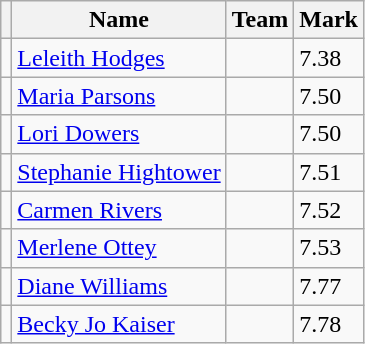<table class=wikitable>
<tr>
<th></th>
<th>Name</th>
<th>Team</th>
<th>Mark</th>
</tr>
<tr>
<td></td>
<td><a href='#'>Leleith Hodges</a></td>
<td></td>
<td>7.38</td>
</tr>
<tr>
<td></td>
<td><a href='#'>Maria Parsons</a></td>
<td></td>
<td>7.50</td>
</tr>
<tr>
<td></td>
<td><a href='#'>Lori Dowers</a></td>
<td></td>
<td>7.50</td>
</tr>
<tr>
<td></td>
<td><a href='#'>Stephanie Hightower</a></td>
<td></td>
<td>7.51</td>
</tr>
<tr>
<td></td>
<td><a href='#'>Carmen Rivers</a></td>
<td></td>
<td>7.52</td>
</tr>
<tr>
<td></td>
<td><a href='#'>Merlene Ottey</a></td>
<td></td>
<td>7.53</td>
</tr>
<tr>
<td></td>
<td><a href='#'>Diane Williams</a></td>
<td></td>
<td>7.77</td>
</tr>
<tr>
<td></td>
<td><a href='#'>Becky Jo Kaiser</a></td>
<td></td>
<td>7.78</td>
</tr>
</table>
